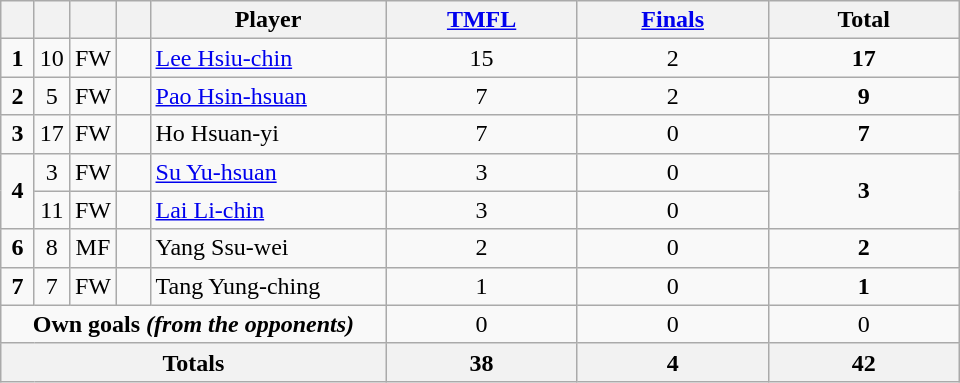<table class="wikitable" style="text-align:center">
<tr>
<th width=15></th>
<th width=15></th>
<th width=15></th>
<th width=15></th>
<th width=150>Player</th>
<th width=120><a href='#'>TMFL</a></th>
<th width=120><a href='#'>Finals</a></th>
<th width=120>Total</th>
</tr>
<tr>
<td><strong>1</strong></td>
<td>10</td>
<td>FW</td>
<td></td>
<td align=left><a href='#'>Lee Hsiu-chin</a></td>
<td>15</td>
<td>2</td>
<td><strong>17</strong></td>
</tr>
<tr>
<td><strong>2</strong></td>
<td>5</td>
<td>FW</td>
<td></td>
<td align=left><a href='#'>Pao Hsin-hsuan</a></td>
<td>7</td>
<td>2</td>
<td><strong>9</strong></td>
</tr>
<tr>
<td><strong>3</strong></td>
<td>17</td>
<td>FW</td>
<td></td>
<td align=left>Ho Hsuan-yi</td>
<td>7</td>
<td>0</td>
<td><strong>7</strong></td>
</tr>
<tr>
<td rowspan=2><strong>4</strong></td>
<td>3</td>
<td>FW</td>
<td></td>
<td align=left><a href='#'>Su Yu-hsuan</a></td>
<td>3</td>
<td>0</td>
<td rowspan=2><strong>3</strong></td>
</tr>
<tr>
<td>11</td>
<td>FW</td>
<td></td>
<td align=left><a href='#'>Lai Li-chin</a></td>
<td>3</td>
<td>0</td>
</tr>
<tr>
<td><strong>6</strong></td>
<td>8</td>
<td>MF</td>
<td></td>
<td align=left>Yang Ssu-wei</td>
<td>2</td>
<td>0</td>
<td><strong>2</strong></td>
</tr>
<tr>
<td><strong>7</strong></td>
<td>7</td>
<td>FW</td>
<td></td>
<td align=left>Tang Yung-ching</td>
<td>1</td>
<td>0</td>
<td><strong>1</strong></td>
</tr>
<tr>
<td colspan=5><strong>Own goals <em>(from the opponents)<strong><em></td>
<td></strong>0<strong></td>
<td></strong>0<strong></td>
<td></strong>0<strong></td>
</tr>
<tr>
<th colspan=5></strong>Totals<strong></th>
<th></strong>38<strong></th>
<th></strong>4<strong></th>
<th></strong>42<strong></th>
</tr>
</table>
